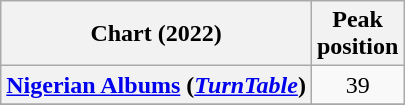<table class="wikitable sortable plainrowheaders" style="text-align:center">
<tr>
<th scope="col">Chart (2022)</th>
<th scope="col">Peak<br>position</th>
</tr>
<tr>
<th scope="row"><a href='#'>Nigerian Albums</a> (<em><a href='#'>TurnTable</a></em>)</th>
<td>39</td>
</tr>
<tr>
</tr>
</table>
